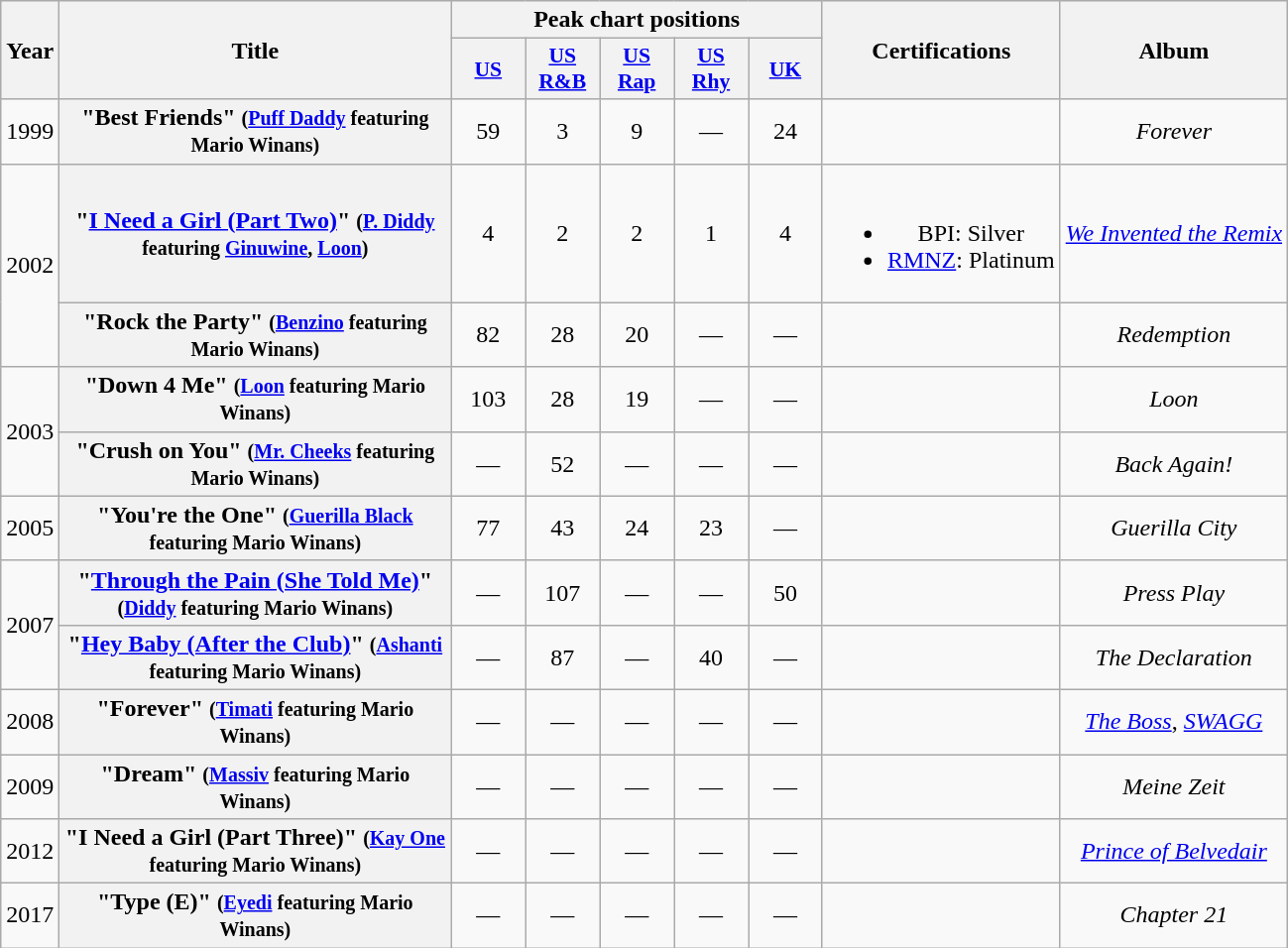<table class="wikitable plainrowheaders" style="text-align:center;">
<tr>
<th scope="col" rowspan="2">Year</th>
<th scope="col" rowspan="2" style="width:16em;">Title</th>
<th scope="col" colspan="5">Peak chart positions</th>
<th scope="col" rowspan="2">Certifications</th>
<th scope="col" rowspan="2">Album</th>
</tr>
<tr>
<th scope="col" style="width:3em;font-size:90%;"><a href='#'>US</a></th>
<th scope="col" style="width:3em;font-size:90%;"><a href='#'>US<br>R&B</a></th>
<th scope="col" style="width:3em;font-size:90%;"><a href='#'>US<br>Rap</a></th>
<th scope="col" style="width:3em;font-size:90%;"><a href='#'>US<br>Rhy</a></th>
<th scope="col" style="width:3em;font-size:90%;"><a href='#'>UK</a></th>
</tr>
<tr>
<td>1999</td>
<th scope="row">"Best Friends" <small>(<a href='#'>Puff Daddy</a> featuring Mario Winans)</small></th>
<td>59</td>
<td>3</td>
<td>9</td>
<td>—</td>
<td>24</td>
<td></td>
<td><em>Forever</em></td>
</tr>
<tr>
<td rowspan="2">2002</td>
<th scope="row">"<a href='#'>I Need a Girl (Part Two)</a>" <small>(<a href='#'>P. Diddy</a> featuring <a href='#'>Ginuwine</a>, <a href='#'>Loon</a>)</small></th>
<td>4</td>
<td>2</td>
<td>2</td>
<td>1</td>
<td>4</td>
<td><br><ul><li>BPI: Silver</li><li><a href='#'>RMNZ</a>: Platinum</li></ul></td>
<td><em><a href='#'>We Invented the Remix</a></em></td>
</tr>
<tr>
<th scope="row">"Rock the Party" <small>(<a href='#'>Benzino</a> featuring Mario Winans)</small></th>
<td>82</td>
<td>28</td>
<td>20</td>
<td>—</td>
<td>—</td>
<td></td>
<td><em>Redemption</em></td>
</tr>
<tr>
<td rowspan="2">2003</td>
<th scope="row">"Down 4 Me" <small>(<a href='#'>Loon</a> featuring Mario Winans)</small></th>
<td>103</td>
<td>28</td>
<td>19</td>
<td>—</td>
<td>—</td>
<td></td>
<td><em>Loon</em></td>
</tr>
<tr>
<th scope="row">"Crush on You" <small>(<a href='#'>Mr. Cheeks</a> featuring Mario Winans)</small></th>
<td>—</td>
<td>52</td>
<td>—</td>
<td>—</td>
<td>—</td>
<td></td>
<td><em>Back Again!</em></td>
</tr>
<tr>
<td>2005</td>
<th scope="row">"You're the One" <small>(<a href='#'>Guerilla Black</a> featuring Mario Winans)</small></th>
<td>77</td>
<td>43</td>
<td>24</td>
<td>23</td>
<td>—</td>
<td></td>
<td><em>Guerilla City</em></td>
</tr>
<tr>
<td rowspan="2">2007</td>
<th scope="row">"<a href='#'>Through the Pain (She Told Me)</a>" <small>(<a href='#'>Diddy</a> featuring Mario Winans)</small></th>
<td>—</td>
<td>107</td>
<td>—</td>
<td>—</td>
<td>50</td>
<td></td>
<td><em>Press Play</em></td>
</tr>
<tr>
<th scope="row">"<a href='#'>Hey Baby (After the Club)</a>" <small>(<a href='#'>Ashanti</a> featuring Mario Winans)</small></th>
<td>—</td>
<td>87</td>
<td>—</td>
<td>40</td>
<td>—</td>
<td></td>
<td><em>The Declaration</em></td>
</tr>
<tr>
<td>2008</td>
<th scope="row">"Forever" <small>(<a href='#'>Timati</a> featuring Mario Winans)</small></th>
<td>—</td>
<td>—</td>
<td>—</td>
<td>—</td>
<td>—</td>
<td></td>
<td><em><a href='#'>The Boss</a></em>, <em><a href='#'>SWAGG</a></em></td>
</tr>
<tr>
<td>2009</td>
<th scope="row">"Dream" <small>(<a href='#'>Massiv</a> featuring Mario Winans)</small></th>
<td>—</td>
<td>—</td>
<td>—</td>
<td>—</td>
<td>—</td>
<td></td>
<td><em>Meine Zeit</em></td>
</tr>
<tr>
<td>2012</td>
<th scope="row">"I Need a Girl (Part Three)" <small>(<a href='#'>Kay One</a> featuring Mario Winans)</small></th>
<td>—</td>
<td>—</td>
<td>—</td>
<td>—</td>
<td>—</td>
<td></td>
<td><em><a href='#'>Prince of Belvedair</a></em></td>
</tr>
<tr>
<td>2017</td>
<th scope="row">"Type (E)" <small>(<a href='#'>Eyedi</a> featuring Mario Winans)</small></th>
<td>—</td>
<td>—</td>
<td>—</td>
<td>—</td>
<td>—</td>
<td></td>
<td><em>Chapter 21</em></td>
</tr>
</table>
